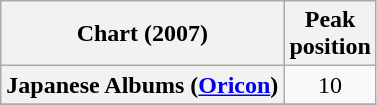<table class="wikitable plainrowheaders">
<tr>
<th>Chart (2007)</th>
<th>Peak<br>position</th>
</tr>
<tr>
<th scope="row">Japanese Albums (<a href='#'>Oricon</a>)</th>
<td style="text-align:center;">10</td>
</tr>
<tr>
</tr>
</table>
